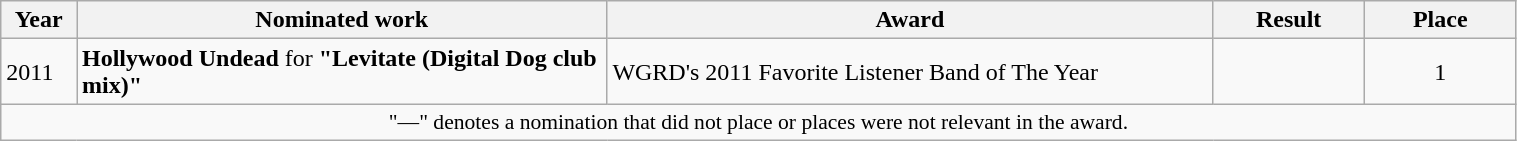<table class="wikitable" style="width:80%;">
<tr>
<th style="width:5%;">Year</th>
<th style="width:35%;">Nominated work</th>
<th style="width:40%;">Award</th>
<th style="width:10%;">Result</th>
<th style="width:10%;">Place</th>
</tr>
<tr>
<td>2011</td>
<td><strong>Hollywood Undead</strong> for <strong>"Levitate (Digital Dog club mix)"</strong></td>
<td>WGRD's 2011 Favorite Listener Band of The Year</td>
<td></td>
<td align="center">1</td>
</tr>
<tr>
<td colspan="14" style="font-size:90%" align="center">"—" denotes a nomination that did not place or places were not relevant in the award.</td>
</tr>
</table>
